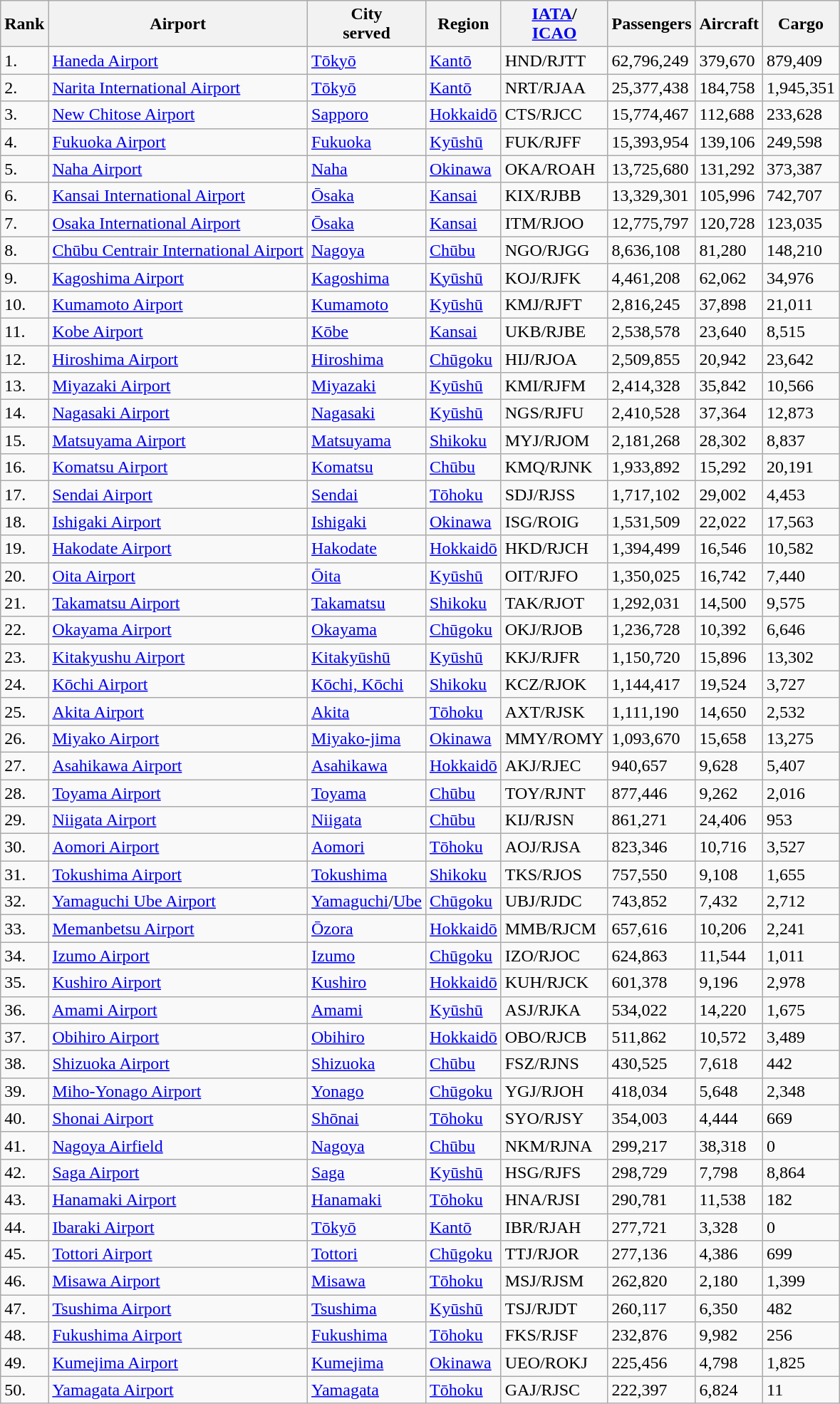<table class="wikitable sortable">
<tr>
<th>Rank</th>
<th>Airport</th>
<th>City<br>served</th>
<th>Region</th>
<th><a href='#'>IATA</a>/<br><a href='#'>ICAO</a></th>
<th>Passengers</th>
<th>Aircraft</th>
<th>Cargo</th>
</tr>
<tr>
<td>1.</td>
<td><a href='#'>Haneda Airport</a></td>
<td><a href='#'>Tōkyō</a></td>
<td><a href='#'>Kantō</a></td>
<td>HND/RJTT</td>
<td>62,796,249</td>
<td>379,670</td>
<td>879,409</td>
</tr>
<tr>
<td>2.</td>
<td><a href='#'>Narita International Airport</a></td>
<td><a href='#'>Tōkyō</a></td>
<td><a href='#'>Kantō</a></td>
<td>NRT/RJAA</td>
<td>25,377,438</td>
<td>184,758</td>
<td>1,945,351</td>
</tr>
<tr>
<td>3.</td>
<td><a href='#'>New Chitose Airport</a></td>
<td><a href='#'>Sapporo</a></td>
<td><a href='#'>Hokkaidō</a></td>
<td>CTS/RJCC</td>
<td>15,774,467</td>
<td>112,688</td>
<td>233,628</td>
</tr>
<tr>
<td>4.</td>
<td><a href='#'>Fukuoka Airport</a></td>
<td><a href='#'>Fukuoka</a></td>
<td><a href='#'>Kyūshū</a></td>
<td>FUK/RJFF</td>
<td>15,393,954</td>
<td>139,106</td>
<td>249,598</td>
</tr>
<tr>
<td>5.</td>
<td><a href='#'>Naha Airport</a></td>
<td><a href='#'>Naha</a></td>
<td><a href='#'>Okinawa</a></td>
<td>OKA/ROAH</td>
<td>13,725,680</td>
<td>131,292</td>
<td>373,387</td>
</tr>
<tr>
<td>6.</td>
<td><a href='#'>Kansai International Airport</a></td>
<td><a href='#'>Ōsaka</a></td>
<td><a href='#'>Kansai</a></td>
<td>KIX/RJBB</td>
<td>13,329,301</td>
<td>105,996</td>
<td>742,707</td>
</tr>
<tr>
<td>7.</td>
<td><a href='#'>Osaka International Airport</a></td>
<td><a href='#'>Ōsaka</a></td>
<td><a href='#'>Kansai</a></td>
<td>ITM/RJOO</td>
<td>12,775,797</td>
<td>120,728</td>
<td>123,035</td>
</tr>
<tr>
<td>8.</td>
<td><a href='#'>Chūbu Centrair International Airport</a></td>
<td><a href='#'>Nagoya</a></td>
<td><a href='#'>Chūbu</a></td>
<td>NGO/RJGG</td>
<td>8,636,108</td>
<td>81,280</td>
<td>148,210</td>
</tr>
<tr>
<td>9.</td>
<td><a href='#'>Kagoshima Airport</a></td>
<td><a href='#'>Kagoshima</a></td>
<td><a href='#'>Kyūshū</a></td>
<td>KOJ/RJFK</td>
<td>4,461,208</td>
<td>62,062</td>
<td>34,976</td>
</tr>
<tr>
<td>10.</td>
<td><a href='#'>Kumamoto Airport</a></td>
<td><a href='#'>Kumamoto</a></td>
<td><a href='#'>Kyūshū</a></td>
<td>KMJ/RJFT</td>
<td>2,816,245</td>
<td>37,898</td>
<td>21,011</td>
</tr>
<tr>
<td>11.</td>
<td><a href='#'>Kobe Airport</a></td>
<td><a href='#'>Kōbe</a></td>
<td><a href='#'>Kansai</a></td>
<td>UKB/RJBE</td>
<td>2,538,578</td>
<td>23,640</td>
<td>8,515</td>
</tr>
<tr>
<td>12.</td>
<td><a href='#'>Hiroshima Airport</a></td>
<td><a href='#'>Hiroshima</a></td>
<td><a href='#'>Chūgoku</a></td>
<td>HIJ/RJOA</td>
<td>2,509,855</td>
<td>20,942</td>
<td>23,642</td>
</tr>
<tr>
<td>13.</td>
<td><a href='#'>Miyazaki Airport</a></td>
<td><a href='#'>Miyazaki</a></td>
<td><a href='#'>Kyūshū</a></td>
<td>KMI/RJFM</td>
<td>2,414,328</td>
<td>35,842</td>
<td>10,566</td>
</tr>
<tr>
<td>14.</td>
<td><a href='#'>Nagasaki Airport</a></td>
<td><a href='#'>Nagasaki</a></td>
<td><a href='#'>Kyūshū</a></td>
<td>NGS/RJFU</td>
<td>2,410,528</td>
<td>37,364</td>
<td>12,873</td>
</tr>
<tr>
<td>15.</td>
<td><a href='#'>Matsuyama Airport</a></td>
<td><a href='#'>Matsuyama</a></td>
<td><a href='#'>Shikoku</a></td>
<td>MYJ/RJOM</td>
<td>2,181,268</td>
<td>28,302</td>
<td>8,837</td>
</tr>
<tr>
<td>16.</td>
<td><a href='#'>Komatsu Airport</a></td>
<td><a href='#'>Komatsu</a></td>
<td><a href='#'>Chūbu</a></td>
<td>KMQ/RJNK</td>
<td>1,933,892</td>
<td>15,292</td>
<td>20,191</td>
</tr>
<tr>
<td>17.</td>
<td><a href='#'>Sendai Airport</a></td>
<td><a href='#'>Sendai</a></td>
<td><a href='#'>Tōhoku</a></td>
<td>SDJ/RJSS</td>
<td>1,717,102</td>
<td>29,002</td>
<td>4,453</td>
</tr>
<tr>
<td>18.</td>
<td><a href='#'>Ishigaki Airport</a></td>
<td><a href='#'>Ishigaki</a></td>
<td><a href='#'>Okinawa</a></td>
<td>ISG/ROIG</td>
<td>1,531,509</td>
<td>22,022</td>
<td>17,563</td>
</tr>
<tr>
<td>19.</td>
<td><a href='#'>Hakodate Airport</a></td>
<td><a href='#'>Hakodate</a></td>
<td><a href='#'>Hokkaidō</a></td>
<td>HKD/RJCH</td>
<td>1,394,499</td>
<td>16,546</td>
<td>10,582</td>
</tr>
<tr>
<td>20.</td>
<td><a href='#'>Oita Airport</a></td>
<td><a href='#'>Ōita</a></td>
<td><a href='#'>Kyūshū</a></td>
<td>OIT/RJFO</td>
<td>1,350,025</td>
<td>16,742</td>
<td>7,440</td>
</tr>
<tr>
<td>21.</td>
<td><a href='#'>Takamatsu Airport</a></td>
<td><a href='#'>Takamatsu</a></td>
<td><a href='#'>Shikoku</a></td>
<td>TAK/RJOT</td>
<td>1,292,031</td>
<td>14,500</td>
<td>9,575</td>
</tr>
<tr>
<td>22.</td>
<td><a href='#'>Okayama Airport</a></td>
<td><a href='#'>Okayama</a></td>
<td><a href='#'>Chūgoku</a></td>
<td>OKJ/RJOB</td>
<td>1,236,728</td>
<td>10,392</td>
<td>6,646</td>
</tr>
<tr>
<td>23.</td>
<td><a href='#'>Kitakyushu Airport</a></td>
<td><a href='#'>Kitakyūshū</a></td>
<td><a href='#'>Kyūshū</a></td>
<td>KKJ/RJFR</td>
<td>1,150,720</td>
<td>15,896</td>
<td>13,302</td>
</tr>
<tr>
<td>24.</td>
<td><a href='#'>Kōchi Airport</a></td>
<td><a href='#'>Kōchi, Kōchi</a></td>
<td><a href='#'>Shikoku</a></td>
<td>KCZ/RJOK</td>
<td>1,144,417</td>
<td>19,524</td>
<td>3,727</td>
</tr>
<tr>
<td>25.</td>
<td><a href='#'>Akita Airport</a></td>
<td><a href='#'>Akita</a></td>
<td><a href='#'>Tōhoku</a></td>
<td>AXT/RJSK</td>
<td>1,111,190</td>
<td>14,650</td>
<td>2,532</td>
</tr>
<tr>
<td>26.</td>
<td><a href='#'>Miyako Airport</a></td>
<td><a href='#'>Miyako-jima</a></td>
<td><a href='#'>Okinawa</a></td>
<td>MMY/ROMY</td>
<td>1,093,670</td>
<td>15,658</td>
<td>13,275</td>
</tr>
<tr>
<td>27.</td>
<td><a href='#'>Asahikawa Airport</a></td>
<td><a href='#'>Asahikawa</a></td>
<td><a href='#'>Hokkaidō</a></td>
<td>AKJ/RJEC</td>
<td>940,657</td>
<td>9,628</td>
<td>5,407</td>
</tr>
<tr>
<td>28.</td>
<td><a href='#'>Toyama Airport</a></td>
<td><a href='#'>Toyama</a></td>
<td><a href='#'>Chūbu</a></td>
<td>TOY/RJNT</td>
<td>877,446</td>
<td>9,262</td>
<td>2,016</td>
</tr>
<tr>
<td>29.</td>
<td><a href='#'>Niigata Airport</a></td>
<td><a href='#'>Niigata</a></td>
<td><a href='#'>Chūbu</a></td>
<td>KIJ/RJSN</td>
<td>861,271</td>
<td>24,406</td>
<td>953</td>
</tr>
<tr>
<td>30.</td>
<td><a href='#'>Aomori Airport</a></td>
<td><a href='#'>Aomori</a></td>
<td><a href='#'>Tōhoku</a></td>
<td>AOJ/RJSA</td>
<td>823,346</td>
<td>10,716</td>
<td>3,527</td>
</tr>
<tr>
<td>31.</td>
<td><a href='#'>Tokushima Airport</a></td>
<td><a href='#'>Tokushima</a></td>
<td><a href='#'>Shikoku</a></td>
<td>TKS/RJOS</td>
<td>757,550</td>
<td>9,108</td>
<td>1,655</td>
</tr>
<tr>
<td>32.</td>
<td><a href='#'>Yamaguchi Ube Airport</a></td>
<td><a href='#'>Yamaguchi</a>/<a href='#'>Ube</a></td>
<td><a href='#'>Chūgoku</a></td>
<td>UBJ/RJDC</td>
<td>743,852</td>
<td>7,432</td>
<td>2,712</td>
</tr>
<tr>
<td>33.</td>
<td><a href='#'>Memanbetsu Airport</a></td>
<td><a href='#'>Ōzora</a></td>
<td><a href='#'>Hokkaidō</a></td>
<td>MMB/RJCM</td>
<td>657,616</td>
<td>10,206</td>
<td>2,241</td>
</tr>
<tr>
<td>34.</td>
<td><a href='#'>Izumo Airport</a></td>
<td><a href='#'>Izumo</a></td>
<td><a href='#'>Chūgoku</a></td>
<td>IZO/RJOC</td>
<td>624,863</td>
<td>11,544</td>
<td>1,011</td>
</tr>
<tr>
<td>35.</td>
<td><a href='#'>Kushiro Airport</a></td>
<td><a href='#'>Kushiro</a></td>
<td><a href='#'>Hokkaidō</a></td>
<td>KUH/RJCK</td>
<td>601,378</td>
<td>9,196</td>
<td>2,978</td>
</tr>
<tr>
<td>36.</td>
<td><a href='#'>Amami Airport</a></td>
<td><a href='#'>Amami</a></td>
<td><a href='#'>Kyūshū</a></td>
<td>ASJ/RJKA</td>
<td>534,022</td>
<td>14,220</td>
<td>1,675</td>
</tr>
<tr>
<td>37.</td>
<td><a href='#'>Obihiro Airport</a></td>
<td><a href='#'>Obihiro</a></td>
<td><a href='#'>Hokkaidō</a></td>
<td>OBO/RJCB</td>
<td>511,862</td>
<td>10,572</td>
<td>3,489</td>
</tr>
<tr>
<td>38.</td>
<td><a href='#'>Shizuoka Airport</a></td>
<td><a href='#'>Shizuoka</a></td>
<td><a href='#'>Chūbu</a></td>
<td>FSZ/RJNS</td>
<td>430,525</td>
<td>7,618</td>
<td>442</td>
</tr>
<tr>
<td>39.</td>
<td><a href='#'>Miho-Yonago Airport</a></td>
<td><a href='#'>Yonago</a></td>
<td><a href='#'>Chūgoku</a></td>
<td>YGJ/RJOH</td>
<td>418,034</td>
<td>5,648</td>
<td>2,348</td>
</tr>
<tr>
<td>40.</td>
<td><a href='#'>Shonai Airport</a></td>
<td><a href='#'>Shōnai</a></td>
<td><a href='#'>Tōhoku</a></td>
<td>SYO/RJSY</td>
<td>354,003</td>
<td>4,444</td>
<td>669</td>
</tr>
<tr>
<td>41.</td>
<td><a href='#'>Nagoya Airfield</a></td>
<td><a href='#'>Nagoya</a></td>
<td><a href='#'>Chūbu</a></td>
<td>NKM/RJNA</td>
<td>299,217</td>
<td>38,318</td>
<td>0</td>
</tr>
<tr>
<td>42.</td>
<td><a href='#'>Saga Airport</a></td>
<td><a href='#'>Saga</a></td>
<td><a href='#'>Kyūshū</a></td>
<td>HSG/RJFS</td>
<td>298,729</td>
<td>7,798</td>
<td>8,864</td>
</tr>
<tr>
<td>43.</td>
<td><a href='#'>Hanamaki Airport</a></td>
<td><a href='#'>Hanamaki</a></td>
<td><a href='#'>Tōhoku</a></td>
<td>HNA/RJSI</td>
<td>290,781</td>
<td>11,538</td>
<td>182</td>
</tr>
<tr>
<td>44.</td>
<td><a href='#'>Ibaraki Airport</a></td>
<td><a href='#'>Tōkyō</a></td>
<td><a href='#'>Kantō</a></td>
<td>IBR/RJAH</td>
<td>277,721</td>
<td>3,328</td>
<td>0</td>
</tr>
<tr>
<td>45.</td>
<td><a href='#'>Tottori Airport</a></td>
<td><a href='#'>Tottori</a></td>
<td><a href='#'>Chūgoku</a></td>
<td>TTJ/RJOR</td>
<td>277,136</td>
<td>4,386</td>
<td>699</td>
</tr>
<tr>
<td>46.</td>
<td><a href='#'>Misawa Airport</a></td>
<td><a href='#'>Misawa</a></td>
<td><a href='#'>Tōhoku</a></td>
<td>MSJ/RJSM</td>
<td>262,820</td>
<td>2,180</td>
<td>1,399</td>
</tr>
<tr>
<td>47.</td>
<td><a href='#'>Tsushima Airport</a></td>
<td><a href='#'>Tsushima</a></td>
<td><a href='#'>Kyūshū</a></td>
<td>TSJ/RJDT</td>
<td>260,117</td>
<td>6,350</td>
<td>482</td>
</tr>
<tr>
<td>48.</td>
<td><a href='#'>Fukushima Airport</a></td>
<td><a href='#'>Fukushima</a></td>
<td><a href='#'>Tōhoku</a></td>
<td>FKS/RJSF</td>
<td>232,876</td>
<td>9,982</td>
<td>256</td>
</tr>
<tr>
<td>49.</td>
<td><a href='#'>Kumejima Airport</a></td>
<td><a href='#'>Kumejima</a></td>
<td><a href='#'>Okinawa</a></td>
<td>UEO/ROKJ</td>
<td>225,456</td>
<td>4,798</td>
<td>1,825</td>
</tr>
<tr>
<td>50.</td>
<td><a href='#'>Yamagata Airport</a></td>
<td><a href='#'>Yamagata</a></td>
<td><a href='#'>Tōhoku</a></td>
<td>GAJ/RJSC</td>
<td>222,397</td>
<td>6,824</td>
<td>11</td>
</tr>
</table>
